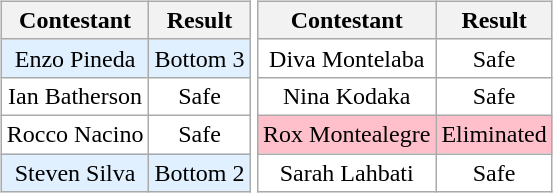<table>
<tr>
<td><br><table class="wikitable sortable nowrap" style="margin:auto; text-align:center">
<tr>
<th scope="col">Contestant</th>
<th scope="col">Result</th>
</tr>
<tr>
<td bgcolor=#e0f0ff>Enzo Pineda</td>
<td bgcolor=#e0f0ff>Bottom 3</td>
</tr>
<tr>
<td bgcolor=#FFFFFF>Ian Batherson</td>
<td bgcolor=#FFFFFF>Safe</td>
</tr>
<tr>
<td bgcolor=#FFFFFF>Rocco Nacino</td>
<td bgcolor=#FFFFFF>Safe</td>
</tr>
<tr>
<td bgcolor=#e0f0ff>Steven Silva</td>
<td bgcolor=#e0f0ff>Bottom 2</td>
</tr>
</table>
</td>
<td><br><table class="wikitable sortable nowrap" style="margin:auto; text-align:center">
<tr>
<th scope="col">Contestant</th>
<th scope="col">Result</th>
</tr>
<tr>
<td bgcolor=#FFFFFF>Diva Montelaba</td>
<td bgcolor=#FFFFFF>Safe</td>
</tr>
<tr>
<td bgcolor=#FFFFFF>Nina Kodaka</td>
<td bgcolor=#FFFFFF>Safe</td>
</tr>
<tr>
<td bgcolor=pink>Rox Montealegre</td>
<td bgcolor=pink>Eliminated</td>
</tr>
<tr>
<td bgcolor=#FFFFFF>Sarah Lahbati</td>
<td bgcolor=#FFFFFF>Safe</td>
</tr>
</table>
</td>
</tr>
</table>
